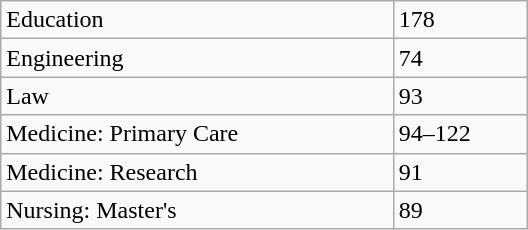<table class="wikitable floatright" style="width: 22em;">
<tr>
<td>Education</td>
<td>178</td>
</tr>
<tr>
<td>Engineering</td>
<td>74</td>
</tr>
<tr>
<td>Law</td>
<td>93</td>
</tr>
<tr>
<td>Medicine: Primary Care</td>
<td>94–122</td>
</tr>
<tr>
<td>Medicine: Research</td>
<td>91</td>
</tr>
<tr>
<td>Nursing: Master's</td>
<td>89</td>
</tr>
</table>
